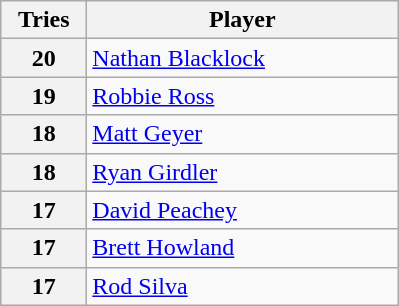<table class="wikitable" style="text-align:left;">
<tr>
<th width=50>Tries</th>
<th width=200>Player</th>
</tr>
<tr>
<th>20</th>
<td> <a href='#'>Nathan Blacklock</a></td>
</tr>
<tr>
<th>19</th>
<td> <a href='#'>Robbie Ross</a></td>
</tr>
<tr>
<th>18</th>
<td> <a href='#'>Matt Geyer</a></td>
</tr>
<tr>
<th>18</th>
<td> <a href='#'>Ryan Girdler</a></td>
</tr>
<tr>
<th>17</th>
<td> <a href='#'>David Peachey</a></td>
</tr>
<tr>
<th>17</th>
<td> <a href='#'>Brett Howland</a></td>
</tr>
<tr>
<th>17</th>
<td> <a href='#'>Rod Silva</a></td>
</tr>
</table>
